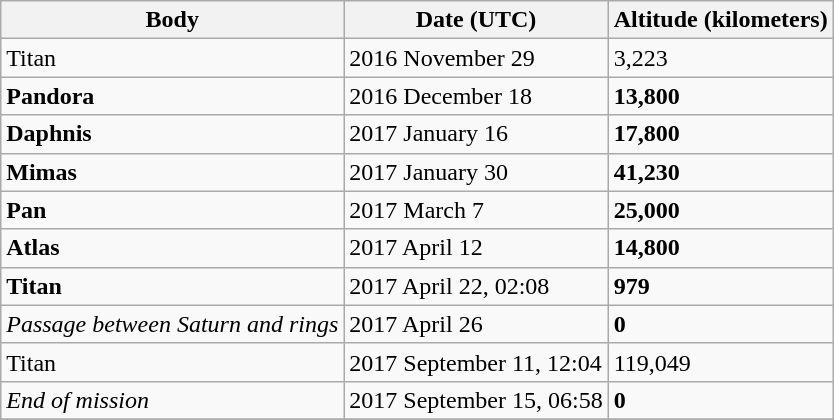<table class="wikitable">
<tr>
<th>Body</th>
<th>Date (UTC)</th>
<th>Altitude (kilometers)</th>
</tr>
<tr>
<td>Titan</td>
<td>2016 November 29</td>
<td>3,223</td>
</tr>
<tr>
<td><strong>Pandora</strong></td>
<td>2016 December 18</td>
<td><strong>13,800</strong></td>
</tr>
<tr>
<td><strong>Daphnis</strong></td>
<td>2017 January 16</td>
<td><strong>17,800</strong></td>
</tr>
<tr>
<td><strong>Mimas</strong></td>
<td>2017 January 30</td>
<td><strong>41,230</strong></td>
</tr>
<tr>
<td><strong>Pan</strong></td>
<td>2017 March 7</td>
<td><strong>25,000</strong></td>
</tr>
<tr>
<td><strong>Atlas</strong></td>
<td>2017 April 12</td>
<td><strong>14,800</strong></td>
</tr>
<tr>
<td><strong>Titan</strong></td>
<td>2017 April 22, 02:08</td>
<td><strong>979</strong></td>
</tr>
<tr>
<td><em>Passage between Saturn and rings</em></td>
<td>2017 April 26</td>
<td><strong>0</strong></td>
</tr>
<tr>
<td>Titan</td>
<td>2017 September 11, 12:04</td>
<td>119,049</td>
</tr>
<tr>
<td><em>End of mission</em></td>
<td>2017 September 15, 06:58</td>
<td><strong>0</strong></td>
</tr>
<tr>
</tr>
</table>
